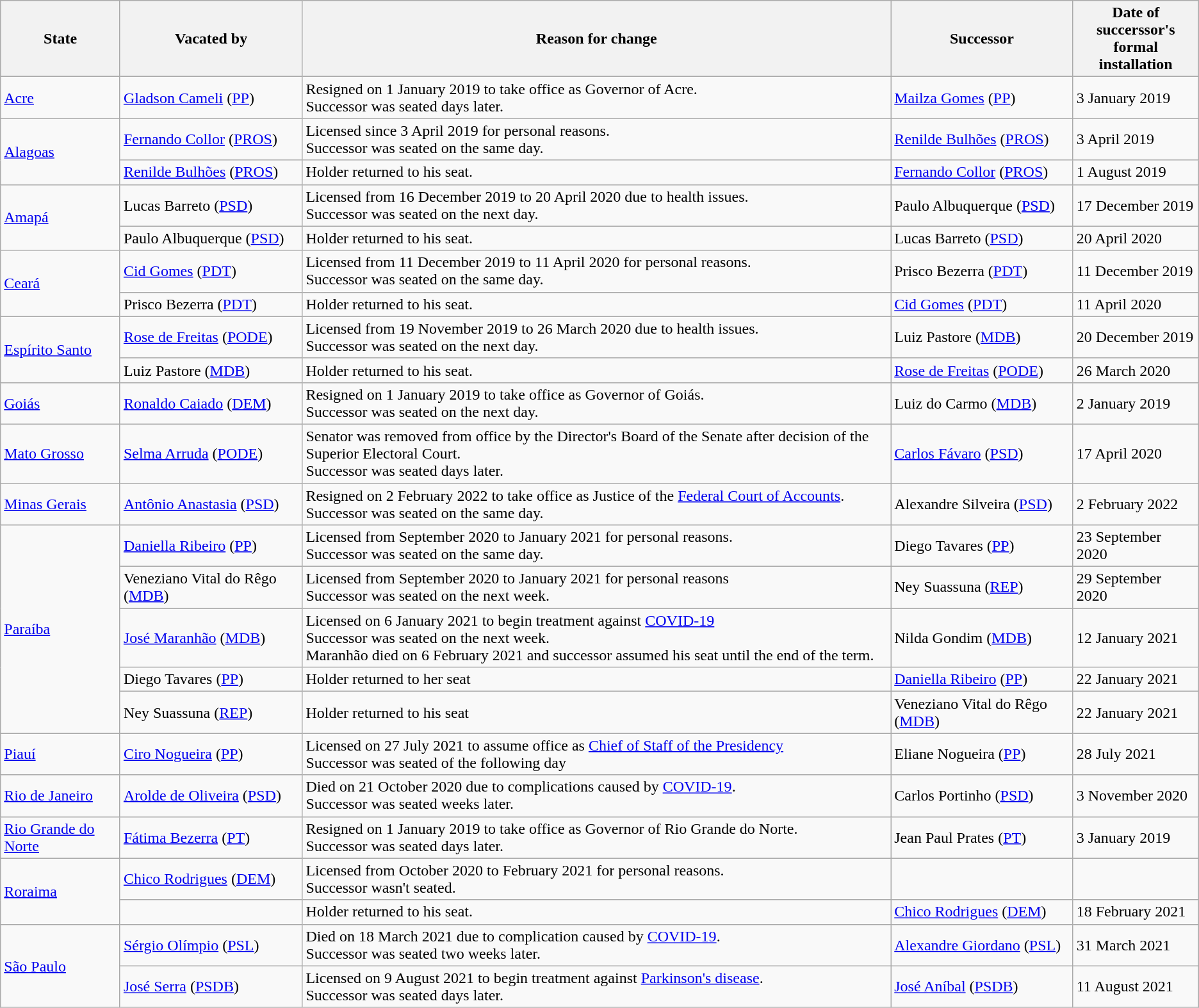<table class="wikitable sortable plainrowheaders">
<tr>
<th>State</th>
<th>Vacated by</th>
<th>Reason for change</th>
<th>Successor</th>
<th>Date of succerssor's<br>formal installation</th>
</tr>
<tr>
<td><a href='#'>Acre</a></td>
<td><a href='#'>Gladson Cameli</a> (<a href='#'>PP</a>)</td>
<td>Resigned on 1 January 2019 to take office as Governor of Acre.<br>Successor was seated days later.</td>
<td><a href='#'>Mailza Gomes</a> (<a href='#'>PP</a>)</td>
<td>3 January 2019</td>
</tr>
<tr>
<td rowspan="2"><a href='#'>Alagoas</a></td>
<td><a href='#'>Fernando Collor</a> (<a href='#'>PROS</a>)</td>
<td>Licensed since 3 April 2019 for personal reasons.<br>Successor was seated on the same day.</td>
<td><a href='#'>Renilde Bulhões</a> (<a href='#'>PROS</a>)</td>
<td>3 April 2019</td>
</tr>
<tr>
<td><a href='#'>Renilde Bulhões</a> (<a href='#'>PROS</a>)</td>
<td>Holder returned to his seat.</td>
<td><a href='#'>Fernando Collor</a> (<a href='#'>PROS</a>)</td>
<td>1 August 2019</td>
</tr>
<tr>
<td rowspan="2"><a href='#'>Amapá</a></td>
<td>Lucas Barreto (<a href='#'>PSD</a>)</td>
<td>Licensed from 16 December 2019 to 20 April 2020 due to health issues.<br>Successor was seated on the next day.</td>
<td>Paulo Albuquerque (<a href='#'>PSD</a>)</td>
<td>17 December 2019</td>
</tr>
<tr>
<td>Paulo Albuquerque (<a href='#'>PSD</a>)</td>
<td>Holder returned to his seat.</td>
<td>Lucas Barreto (<a href='#'>PSD</a>)</td>
<td>20 April 2020</td>
</tr>
<tr>
<td rowspan="2"><a href='#'>Ceará</a></td>
<td><a href='#'>Cid Gomes</a> (<a href='#'>PDT</a>)</td>
<td>Licensed from 11 December 2019 to 11 April 2020 for personal reasons.<br>Successor was seated on the same day.</td>
<td>Prisco Bezerra (<a href='#'>PDT</a>)</td>
<td>11 December 2019</td>
</tr>
<tr>
<td>Prisco Bezerra (<a href='#'>PDT</a>)</td>
<td>Holder returned to his seat.</td>
<td><a href='#'>Cid Gomes</a> (<a href='#'>PDT</a>)</td>
<td>11 April 2020</td>
</tr>
<tr>
<td rowspan="2"><a href='#'>Espírito Santo</a></td>
<td><a href='#'>Rose de Freitas</a> (<a href='#'>PODE</a>)</td>
<td>Licensed from 19 November 2019 to 26 March 2020 due to health issues.<br>Successor was seated on the next day.</td>
<td>Luiz Pastore (<a href='#'>MDB</a>)</td>
<td>20 December 2019</td>
</tr>
<tr>
<td>Luiz Pastore (<a href='#'>MDB</a>)</td>
<td>Holder returned to his seat.</td>
<td><a href='#'>Rose de Freitas</a> (<a href='#'>PODE</a>)</td>
<td>26 March 2020</td>
</tr>
<tr>
<td><a href='#'>Goiás</a></td>
<td><a href='#'>Ronaldo Caiado</a> (<a href='#'>DEM</a>)</td>
<td>Resigned on 1 January 2019 to take office as Governor of Goiás.<br>Successor was seated on the next day.</td>
<td>Luiz do Carmo (<a href='#'>MDB</a>)</td>
<td>2 January 2019</td>
</tr>
<tr>
<td><a href='#'>Mato Grosso</a></td>
<td><a href='#'>Selma Arruda</a> (<a href='#'>PODE</a>)</td>
<td>Senator was removed from office by the Director's Board of the Senate after decision of the Superior Electoral Court.<br>Successor was seated days later.</td>
<td><a href='#'>Carlos Fávaro</a> (<a href='#'>PSD</a>)</td>
<td>17 April 2020</td>
</tr>
<tr>
<td><a href='#'>Minas Gerais</a></td>
<td><a href='#'>Antônio Anastasia</a> (<a href='#'>PSD</a>)</td>
<td>Resigned on 2 February 2022 to take office as Justice of the <a href='#'>Federal Court of Accounts</a>.<br>Successor was seated on the same day.</td>
<td>Alexandre Silveira (<a href='#'>PSD</a>)</td>
<td>2 February 2022</td>
</tr>
<tr>
<td rowspan="5"><a href='#'>Paraíba</a></td>
<td><a href='#'>Daniella Ribeiro</a> (<a href='#'>PP</a>)</td>
<td>Licensed from September 2020 to January 2021 for personal reasons.<br>Successor was seated on the same day.</td>
<td>Diego Tavares (<a href='#'>PP</a>)</td>
<td>23 September 2020</td>
</tr>
<tr>
<td>Veneziano Vital do Rêgo (<a href='#'>MDB</a>)</td>
<td>Licensed from September 2020 to January 2021 for personal reasons<br>Successor was seated on the next week.</td>
<td>Ney Suassuna (<a href='#'>REP</a>)</td>
<td>29 September 2020</td>
</tr>
<tr>
<td><a href='#'>José Maranhão</a> (<a href='#'>MDB</a>)</td>
<td>Licensed on 6 January 2021 to begin treatment against <a href='#'>COVID-19</a><br>Successor was seated on the next week.<br>Maranhão died on 6 February 2021 and successor assumed his seat until the end of the term.</td>
<td>Nilda Gondim (<a href='#'>MDB</a>)</td>
<td>12 January 2021</td>
</tr>
<tr>
<td>Diego Tavares (<a href='#'>PP</a>)</td>
<td>Holder returned to her seat</td>
<td><a href='#'>Daniella Ribeiro</a> (<a href='#'>PP</a>)</td>
<td>22 January 2021</td>
</tr>
<tr>
<td>Ney Suassuna (<a href='#'>REP</a>)</td>
<td>Holder returned to his seat</td>
<td>Veneziano Vital do Rêgo (<a href='#'>MDB</a>)</td>
<td>22 January 2021</td>
</tr>
<tr>
<td><a href='#'>Piauí</a></td>
<td><a href='#'>Ciro Nogueira</a> (<a href='#'>PP</a>)</td>
<td>Licensed on 27 July 2021 to assume office as <a href='#'>Chief of Staff of the Presidency</a><br>Successor was seated of the following day</td>
<td>Eliane Nogueira (<a href='#'>PP</a>)</td>
<td>28 July 2021</td>
</tr>
<tr>
<td><a href='#'>Rio de Janeiro</a></td>
<td><a href='#'>Arolde de Oliveira</a> (<a href='#'>PSD</a>)</td>
<td>Died on 21 October 2020 due to complications caused by <a href='#'>COVID-19</a>.<br>Successor was seated weeks later.</td>
<td>Carlos Portinho (<a href='#'>PSD</a>)</td>
<td>3 November 2020</td>
</tr>
<tr>
<td><a href='#'>Rio Grande do Norte</a></td>
<td><a href='#'>Fátima Bezerra</a> (<a href='#'>PT</a>)</td>
<td>Resigned on 1 January 2019 to take office as Governor of Rio Grande do Norte.<br>Successor was seated days later.</td>
<td>Jean Paul Prates (<a href='#'>PT</a>)</td>
<td>3 January 2019</td>
</tr>
<tr>
<td rowspan="2"><a href='#'>Roraima</a></td>
<td><a href='#'>Chico Rodrigues</a> (<a href='#'>DEM</a>)</td>
<td>Licensed from October 2020 to February 2021 for personal reasons.<br>Successor wasn't seated.</td>
<td></td>
<td></td>
</tr>
<tr>
<td></td>
<td>Holder returned to his seat.</td>
<td><a href='#'>Chico Rodrigues</a> (<a href='#'>DEM</a>)</td>
<td>18 February 2021</td>
</tr>
<tr>
<td rowspan="2"><a href='#'>São Paulo</a></td>
<td><a href='#'>Sérgio Olímpio</a> (<a href='#'>PSL</a>)</td>
<td>Died on 18 March 2021 due to complication caused by <a href='#'>COVID-19</a>.<br>Successor was seated two weeks later.</td>
<td><a href='#'>Alexandre Giordano</a> (<a href='#'>PSL</a>)</td>
<td>31 March 2021</td>
</tr>
<tr>
<td><a href='#'>José Serra</a> (<a href='#'>PSDB</a>)</td>
<td>Licensed on 9 August 2021 to begin treatment against <a href='#'>Parkinson's disease</a>.<br>Successor was seated days later.</td>
<td><a href='#'>José Aníbal</a> (<a href='#'>PSDB</a>)</td>
<td>11 August 2021</td>
</tr>
</table>
